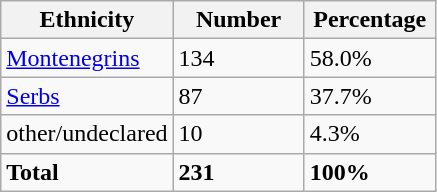<table class="wikitable">
<tr>
<th width="100px">Ethnicity</th>
<th width="80px">Number</th>
<th width="80px">Percentage</th>
</tr>
<tr>
<td><a href='#'>Montenegrins</a></td>
<td>134</td>
<td>58.0%</td>
</tr>
<tr>
<td><a href='#'>Serbs</a></td>
<td>87</td>
<td>37.7%</td>
</tr>
<tr>
<td>other/undeclared</td>
<td>10</td>
<td>4.3%</td>
</tr>
<tr>
<td><strong>Total</strong></td>
<td><strong>231</strong></td>
<td><strong>100%</strong></td>
</tr>
</table>
